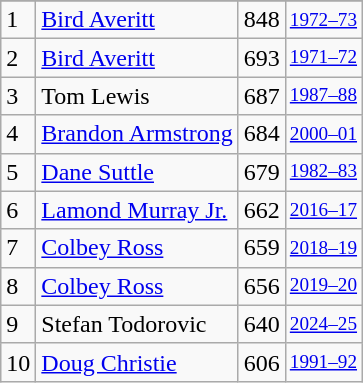<table class="wikitable">
<tr>
</tr>
<tr>
<td>1</td>
<td><a href='#'>Bird Averitt</a></td>
<td>848</td>
<td style="font-size:80%;"><a href='#'>1972–73</a></td>
</tr>
<tr>
<td>2</td>
<td><a href='#'>Bird Averitt</a></td>
<td>693</td>
<td style="font-size:80%;"><a href='#'>1971–72</a></td>
</tr>
<tr>
<td>3</td>
<td>Tom Lewis</td>
<td>687</td>
<td style="font-size:80%;"><a href='#'>1987–88</a></td>
</tr>
<tr>
<td>4</td>
<td><a href='#'>Brandon Armstrong</a></td>
<td>684</td>
<td style="font-size:80%;"><a href='#'>2000–01</a></td>
</tr>
<tr>
<td>5</td>
<td><a href='#'>Dane Suttle</a></td>
<td>679</td>
<td style="font-size:80%;"><a href='#'>1982–83</a></td>
</tr>
<tr>
<td>6</td>
<td><a href='#'>Lamond Murray Jr.</a></td>
<td>662</td>
<td style="font-size:80%;"><a href='#'>2016–17</a></td>
</tr>
<tr>
<td>7</td>
<td><a href='#'>Colbey Ross</a></td>
<td>659</td>
<td style="font-size:80%;"><a href='#'>2018–19</a></td>
</tr>
<tr>
<td>8</td>
<td><a href='#'>Colbey Ross</a></td>
<td>656</td>
<td style="font-size:80%;"><a href='#'>2019–20</a></td>
</tr>
<tr>
<td>9</td>
<td>Stefan Todorovic</td>
<td>640</td>
<td style="font-size:80%;"><a href='#'>2024–25</a></td>
</tr>
<tr>
<td>10</td>
<td><a href='#'>Doug Christie</a></td>
<td>606</td>
<td style="font-size:80%;"><a href='#'>1991–92</a></td>
</tr>
</table>
